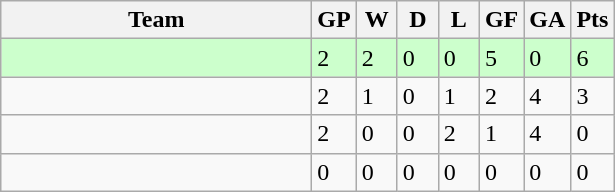<table class="wikitable">
<tr>
<th width=200>Team</th>
<th width=20 abbr="Played">GP</th>
<th width=20 abbr="Won">W</th>
<th width=20 abbr="Drawn">D</th>
<th width=20 abbr="Lost">L</th>
<th width=20 abbr="Goals for">GF</th>
<th width=20 abbr="Goals against">GA</th>
<th width=20 abbr="Points">Pts</th>
</tr>
<tr bgcolor=ccffcc>
<td></td>
<td>2</td>
<td>2</td>
<td>0</td>
<td>0</td>
<td>5</td>
<td>0</td>
<td>6</td>
</tr>
<tr>
<td></td>
<td>2</td>
<td>1</td>
<td>0</td>
<td>1</td>
<td>2</td>
<td>4</td>
<td>3</td>
</tr>
<tr>
<td></td>
<td>2</td>
<td>0</td>
<td>0</td>
<td>2</td>
<td>1</td>
<td>4</td>
<td>0</td>
</tr>
<tr>
<td></td>
<td>0</td>
<td>0</td>
<td>0</td>
<td>0</td>
<td>0</td>
<td>0</td>
<td>0</td>
</tr>
</table>
